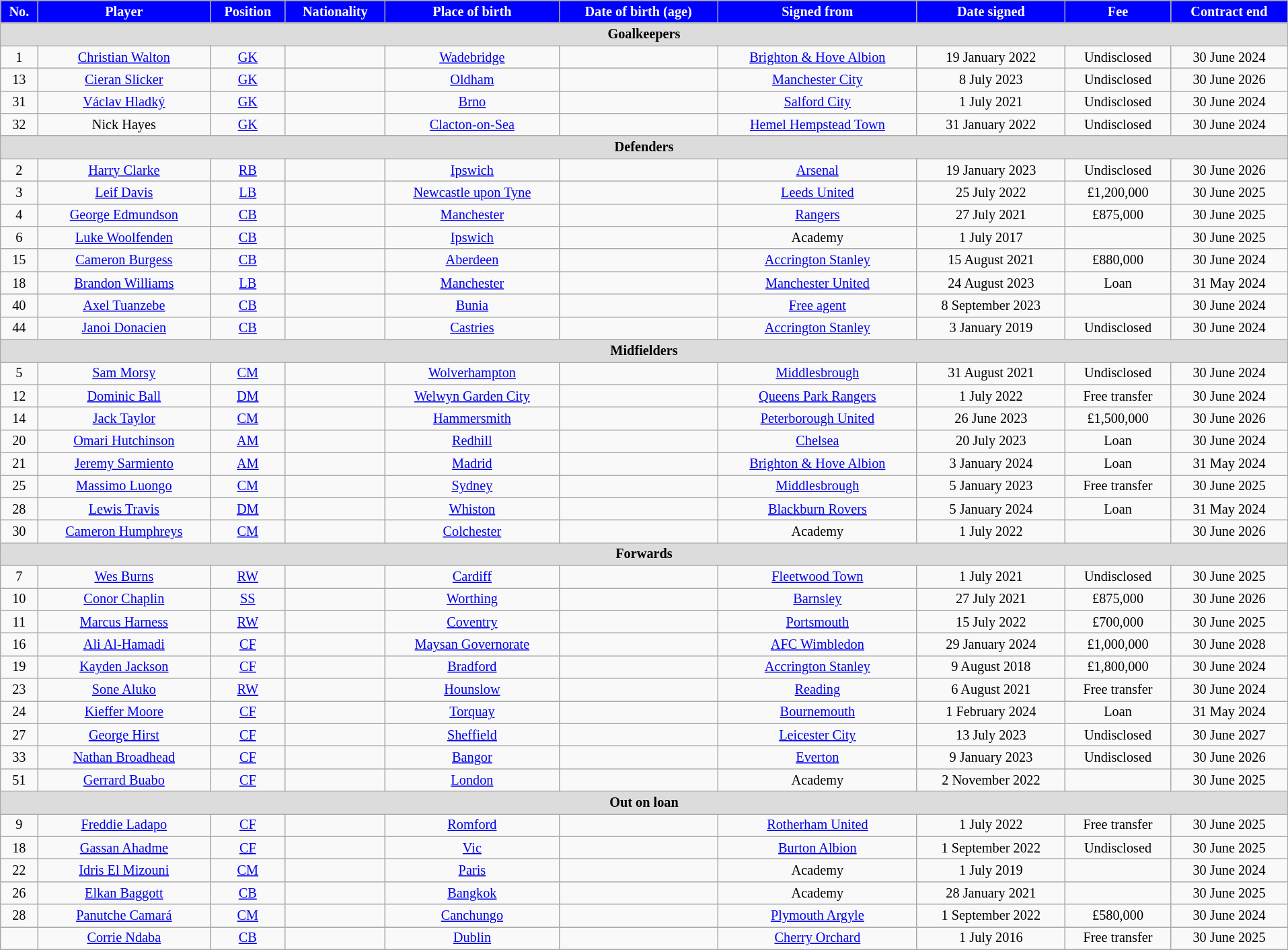<table class="wikitable" style="text-align:center; font-size:84.5%; width:101%;">
<tr>
<th style="background:blue; color:white; text-align:center;">No.</th>
<th style="background:blue; color:white; text-align:center;">Player</th>
<th style="background:blue; color:white; text-align:center;">Position</th>
<th style="background:blue; color:white; text-align:center;">Nationality</th>
<th style="background:blue; color:white; text-align:center;">Place of birth</th>
<th style="background:blue; color:white; text-align:center;">Date of birth (age)</th>
<th style="background:blue; color:white; text-align:center;">Signed from</th>
<th style="background:blue; color:white; text-align:center;">Date signed</th>
<th style="background:blue; color:white; text-align:center;">Fee</th>
<th style="background:blue; color:white; text-align:center;">Contract end</th>
</tr>
<tr>
<th colspan="14" style="background:#dcdcdc; tepxt-align:center;">Goalkeepers</th>
</tr>
<tr>
<td>1</td>
<td><a href='#'>Christian Walton</a></td>
<td><a href='#'>GK</a></td>
<td></td>
<td><a href='#'>Wadebridge</a></td>
<td></td>
<td><a href='#'>Brighton & Hove Albion</a></td>
<td>19 January 2022</td>
<td>Undisclosed</td>
<td>30 June 2024</td>
</tr>
<tr>
<td>13</td>
<td><a href='#'>Cieran Slicker</a></td>
<td><a href='#'>GK</a></td>
<td></td>
<td> <a href='#'>Oldham</a></td>
<td></td>
<td><a href='#'>Manchester City</a></td>
<td>8 July 2023</td>
<td>Undisclosed</td>
<td>30 June 2026</td>
</tr>
<tr>
<td>31</td>
<td><a href='#'>Václav Hladký</a></td>
<td><a href='#'>GK</a></td>
<td></td>
<td><a href='#'>Brno</a></td>
<td></td>
<td><a href='#'>Salford City</a></td>
<td>1 July 2021</td>
<td>Undisclosed</td>
<td>30 June 2024</td>
</tr>
<tr>
<td>32</td>
<td>Nick Hayes</td>
<td><a href='#'>GK</a></td>
<td></td>
<td><a href='#'>Clacton-on-Sea</a></td>
<td></td>
<td><a href='#'>Hemel Hempstead Town</a></td>
<td>31 January 2022</td>
<td>Undisclosed</td>
<td>30 June 2024</td>
</tr>
<tr>
<th colspan="14" style="background:#dcdcdc; tepxt-align:center;">Defenders</th>
</tr>
<tr>
<td>2</td>
<td><a href='#'>Harry Clarke</a></td>
<td><a href='#'>RB</a></td>
<td></td>
<td><a href='#'>Ipswich</a></td>
<td></td>
<td><a href='#'>Arsenal</a></td>
<td>19 January 2023</td>
<td>Undisclosed</td>
<td>30 June 2026</td>
</tr>
<tr>
<td>3</td>
<td><a href='#'>Leif Davis</a></td>
<td><a href='#'>LB</a></td>
<td></td>
<td><a href='#'>Newcastle upon Tyne</a></td>
<td></td>
<td><a href='#'>Leeds United</a></td>
<td>25 July 2022</td>
<td>£1,200,000</td>
<td>30 June 2025</td>
</tr>
<tr>
<td>4</td>
<td><a href='#'>George Edmundson</a></td>
<td><a href='#'>CB</a></td>
<td></td>
<td><a href='#'>Manchester</a></td>
<td></td>
<td><a href='#'>Rangers</a></td>
<td>27 July 2021</td>
<td>£875,000</td>
<td>30 June 2025</td>
</tr>
<tr>
<td>6</td>
<td><a href='#'>Luke Woolfenden</a></td>
<td><a href='#'>CB</a></td>
<td></td>
<td><a href='#'>Ipswich</a></td>
<td></td>
<td>Academy</td>
<td>1 July 2017</td>
<td></td>
<td>30 June 2025</td>
</tr>
<tr>
<td>15</td>
<td><a href='#'>Cameron Burgess</a></td>
<td><a href='#'>CB</a></td>
<td></td>
<td> <a href='#'>Aberdeen</a></td>
<td></td>
<td><a href='#'>Accrington Stanley</a></td>
<td>15 August 2021</td>
<td>£880,000</td>
<td>30 June 2024</td>
</tr>
<tr>
<td>18</td>
<td><a href='#'>Brandon Williams</a></td>
<td><a href='#'>LB</a></td>
<td></td>
<td><a href='#'>Manchester</a></td>
<td></td>
<td><a href='#'>Manchester United</a></td>
<td>24 August 2023</td>
<td>Loan</td>
<td>31 May 2024</td>
</tr>
<tr>
<td>40</td>
<td><a href='#'>Axel Tuanzebe</a></td>
<td><a href='#'>CB</a></td>
<td></td>
<td><a href='#'>Bunia</a></td>
<td></td>
<td><a href='#'>Free agent</a></td>
<td>8 September 2023</td>
<td></td>
<td>30 June 2024</td>
</tr>
<tr>
<td>44</td>
<td><a href='#'>Janoi Donacien</a></td>
<td><a href='#'>CB</a></td>
<td></td>
<td><a href='#'>Castries</a></td>
<td></td>
<td><a href='#'>Accrington Stanley</a></td>
<td>3 January 2019</td>
<td>Undisclosed</td>
<td>30 June 2024</td>
</tr>
<tr>
<th colspan="14" style="background:#dcdcdc; tepxt-align:center;">Midfielders</th>
</tr>
<tr>
<td>5</td>
<td><a href='#'>Sam Morsy</a></td>
<td><a href='#'>CM</a></td>
<td></td>
<td> <a href='#'>Wolverhampton</a></td>
<td></td>
<td><a href='#'>Middlesbrough</a></td>
<td>31 August 2021</td>
<td>Undisclosed</td>
<td>30 June 2024</td>
</tr>
<tr>
<td>12</td>
<td><a href='#'>Dominic Ball</a></td>
<td><a href='#'>DM</a></td>
<td></td>
<td><a href='#'>Welwyn Garden City</a></td>
<td></td>
<td><a href='#'>Queens Park Rangers</a></td>
<td>1 July 2022</td>
<td>Free transfer</td>
<td>30 June 2024</td>
</tr>
<tr>
<td>14</td>
<td><a href='#'>Jack Taylor</a></td>
<td><a href='#'>CM</a></td>
<td></td>
<td> <a href='#'>Hammersmith</a></td>
<td></td>
<td><a href='#'>Peterborough United</a></td>
<td>26 June 2023</td>
<td>£1,500,000</td>
<td>30 June 2026</td>
</tr>
<tr>
<td>20</td>
<td><a href='#'>Omari Hutchinson</a></td>
<td><a href='#'>AM</a></td>
<td></td>
<td> <a href='#'>Redhill</a></td>
<td></td>
<td><a href='#'>Chelsea</a></td>
<td>20 July 2023</td>
<td>Loan</td>
<td>30 June 2024</td>
</tr>
<tr>
<td>21</td>
<td><a href='#'>Jeremy Sarmiento</a></td>
<td><a href='#'>AM</a></td>
<td></td>
<td> <a href='#'>Madrid</a></td>
<td></td>
<td><a href='#'>Brighton & Hove Albion</a></td>
<td>3 January 2024</td>
<td>Loan</td>
<td>31 May 2024</td>
</tr>
<tr>
<td>25</td>
<td><a href='#'>Massimo Luongo</a></td>
<td><a href='#'>CM</a></td>
<td></td>
<td><a href='#'>Sydney</a></td>
<td></td>
<td><a href='#'>Middlesbrough</a></td>
<td>5 January 2023</td>
<td>Free transfer</td>
<td>30 June 2025</td>
</tr>
<tr>
<td>28</td>
<td><a href='#'>Lewis Travis</a></td>
<td><a href='#'>DM</a></td>
<td></td>
<td><a href='#'>Whiston</a></td>
<td></td>
<td><a href='#'>Blackburn Rovers</a></td>
<td>5 January 2024</td>
<td>Loan</td>
<td>31 May 2024</td>
</tr>
<tr>
<td>30</td>
<td><a href='#'>Cameron Humphreys</a></td>
<td><a href='#'>CM</a></td>
<td></td>
<td><a href='#'>Colchester</a></td>
<td></td>
<td>Academy</td>
<td>1 July 2022</td>
<td></td>
<td>30 June 2026</td>
</tr>
<tr>
<th colspan="14" style="background:#dcdcdc; tepxt-align:center;">Forwards</th>
</tr>
<tr>
<td>7</td>
<td><a href='#'>Wes Burns</a></td>
<td><a href='#'>RW</a></td>
<td></td>
<td><a href='#'>Cardiff</a></td>
<td></td>
<td><a href='#'>Fleetwood Town</a></td>
<td>1 July 2021</td>
<td>Undisclosed</td>
<td>30 June 2025</td>
</tr>
<tr>
<td>10</td>
<td><a href='#'>Conor Chaplin</a></td>
<td><a href='#'>SS</a></td>
<td></td>
<td><a href='#'>Worthing</a></td>
<td></td>
<td><a href='#'>Barnsley</a></td>
<td>27 July 2021</td>
<td>£875,000</td>
<td>30 June 2026</td>
</tr>
<tr>
<td>11</td>
<td><a href='#'>Marcus Harness</a></td>
<td><a href='#'>RW</a></td>
<td></td>
<td><a href='#'>Coventry</a></td>
<td></td>
<td><a href='#'>Portsmouth</a></td>
<td>15 July 2022</td>
<td>£700,000</td>
<td>30 June 2025</td>
</tr>
<tr>
<td>16</td>
<td><a href='#'>Ali Al-Hamadi</a></td>
<td><a href='#'>CF</a></td>
<td></td>
<td><a href='#'>Maysan Governorate</a></td>
<td></td>
<td><a href='#'>AFC Wimbledon</a></td>
<td>29 January 2024</td>
<td>£1,000,000</td>
<td>30 June 2028</td>
</tr>
<tr>
<td>19</td>
<td><a href='#'>Kayden Jackson</a></td>
<td><a href='#'>CF</a></td>
<td></td>
<td><a href='#'>Bradford</a></td>
<td></td>
<td><a href='#'>Accrington Stanley</a></td>
<td>9 August 2018</td>
<td>£1,800,000</td>
<td>30 June 2024</td>
</tr>
<tr>
<td>23</td>
<td><a href='#'>Sone Aluko</a></td>
<td><a href='#'>RW</a></td>
<td></td>
<td> <a href='#'>Hounslow</a></td>
<td></td>
<td><a href='#'>Reading</a></td>
<td>6 August 2021</td>
<td>Free transfer</td>
<td>30 June 2024</td>
</tr>
<tr>
<td>24</td>
<td><a href='#'>Kieffer Moore</a></td>
<td><a href='#'>CF</a></td>
<td></td>
<td> <a href='#'>Torquay</a></td>
<td></td>
<td><a href='#'>Bournemouth</a></td>
<td>1 February 2024</td>
<td>Loan</td>
<td>31 May 2024</td>
</tr>
<tr>
<td>27</td>
<td><a href='#'>George Hirst</a></td>
<td><a href='#'>CF</a></td>
<td></td>
<td><a href='#'>Sheffield</a></td>
<td></td>
<td><a href='#'>Leicester City</a></td>
<td>13 July 2023</td>
<td>Undisclosed</td>
<td>30 June 2027</td>
</tr>
<tr>
<td>33</td>
<td><a href='#'>Nathan Broadhead</a></td>
<td><a href='#'>CF</a></td>
<td></td>
<td><a href='#'>Bangor</a></td>
<td></td>
<td><a href='#'>Everton</a></td>
<td>9 January 2023</td>
<td>Undisclosed</td>
<td>30 June 2026</td>
</tr>
<tr>
<td>51</td>
<td><a href='#'>Gerrard Buabo</a></td>
<td><a href='#'>CF</a></td>
<td></td>
<td><a href='#'>London</a></td>
<td></td>
<td>Academy</td>
<td>2 November 2022</td>
<td></td>
<td>30 June 2025</td>
</tr>
<tr>
<th colspan="14" style="background:#dcdcdc; tepxt-align:center;">Out on loan</th>
</tr>
<tr>
<td>9</td>
<td><a href='#'>Freddie Ladapo</a></td>
<td><a href='#'>CF</a></td>
<td></td>
<td><a href='#'>Romford</a></td>
<td></td>
<td><a href='#'>Rotherham United</a></td>
<td>1 July 2022</td>
<td>Free transfer</td>
<td>30 June 2025</td>
</tr>
<tr>
<td>18</td>
<td><a href='#'>Gassan Ahadme</a></td>
<td><a href='#'>CF</a></td>
<td></td>
<td> <a href='#'>Vic</a></td>
<td></td>
<td><a href='#'>Burton Albion</a></td>
<td>1 September 2022</td>
<td>Undisclosed</td>
<td>30 June 2025</td>
</tr>
<tr>
<td>22</td>
<td><a href='#'>Idris El Mizouni</a></td>
<td><a href='#'>CM</a></td>
<td></td>
<td> <a href='#'>Paris</a></td>
<td></td>
<td>Academy</td>
<td>1 July 2019</td>
<td></td>
<td>30 June 2024</td>
</tr>
<tr>
<td>26</td>
<td><a href='#'>Elkan Baggott</a></td>
<td><a href='#'>CB</a></td>
<td></td>
<td> <a href='#'>Bangkok</a></td>
<td></td>
<td>Academy</td>
<td>28 January 2021</td>
<td></td>
<td>30 June 2025</td>
</tr>
<tr>
<td>28</td>
<td><a href='#'>Panutche Camará</a></td>
<td><a href='#'>CM</a></td>
<td></td>
<td><a href='#'>Canchungo</a></td>
<td></td>
<td><a href='#'>Plymouth Argyle</a></td>
<td>1 September 2022</td>
<td>£580,000</td>
<td>30 June 2024</td>
</tr>
<tr>
<td></td>
<td><a href='#'>Corrie Ndaba</a></td>
<td><a href='#'>CB</a></td>
<td></td>
<td><a href='#'>Dublin</a></td>
<td></td>
<td><a href='#'>Cherry Orchard</a></td>
<td>1 July 2016</td>
<td>Free transfer</td>
<td>30 June 2025</td>
</tr>
</table>
